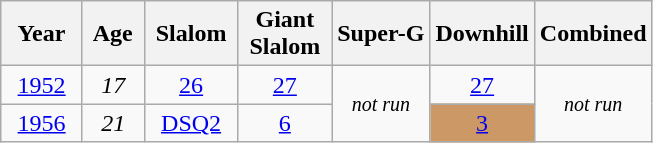<table class=wikitable style="text-align:center">
<tr>
<th>  Year  </th>
<th> Age </th>
<th> Slalom </th>
<th>Giant<br> Slalom </th>
<th>Super-G</th>
<th>Downhill</th>
<th>Combined</th>
</tr>
<tr>
<td><a href='#'>1952</a></td>
<td><em>17</em></td>
<td><a href='#'>26</a></td>
<td><a href='#'>27</a></td>
<td rowspan=2><small><em>not run</em></small></td>
<td><a href='#'>27</a></td>
<td rowspan=2><small><em>not run</em></small></td>
</tr>
<tr>
<td><a href='#'>1956</a></td>
<td><em>21</em></td>
<td><a href='#'>DSQ2</a></td>
<td><a href='#'>6</a></td>
<td style="background:#c96;"><a href='#'>3</a></td>
</tr>
</table>
